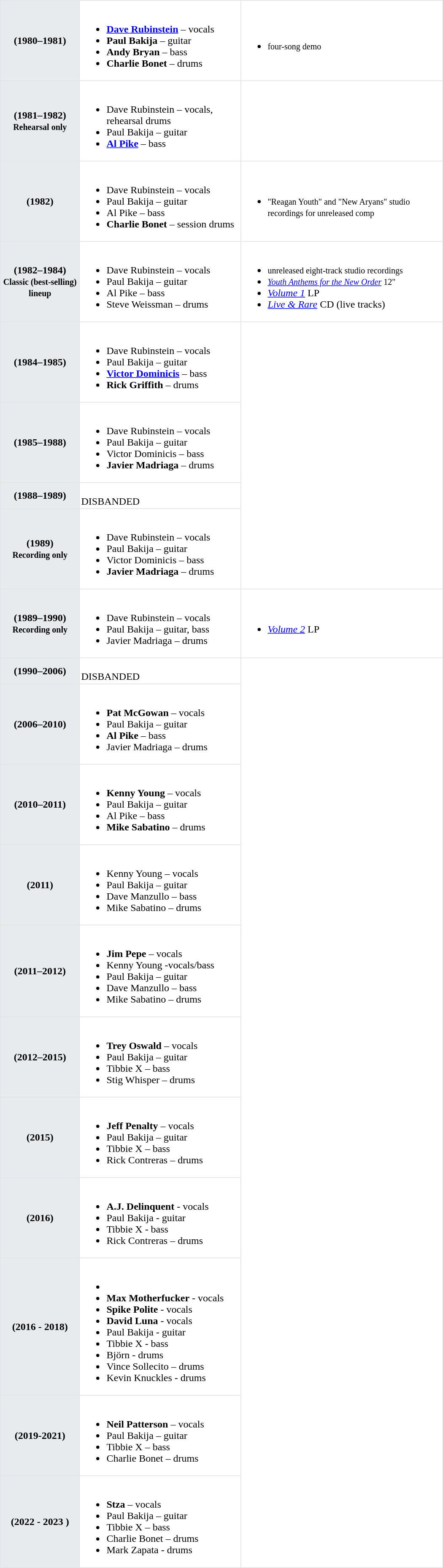<table class="toccolours"  border=1 cellpadding=2 cellspacing=0 style="width: 700px; margin: 0 0 1em 1em; border-collapse: collapse; border: 1px solid #E2E2E2;">
<tr>
<th bgcolor="#E7EBEE">(1980–1981)</th>
<td><br><ul><li><strong><a href='#'>Dave Rubinstein</a></strong> – vocals</li><li><strong>Paul Bakija</strong> – guitar</li><li><strong>Andy Bryan</strong> – bass</li><li><strong>Charlie Bonet</strong> – drums</li></ul></td>
<td><br><ul><li><small>four-song demo</small></li></ul></td>
</tr>
<tr>
<th bgcolor="#E7EBEE">(1981–1982)<br><small>Rehearsal only</small></th>
<td><br><ul><li>Dave Rubinstein – vocals, rehearsal drums</li><li>Paul Bakija – guitar</li><li><strong><a href='#'>Al Pike</a></strong> – bass</li></ul></td>
</tr>
<tr>
<th bgcolor="#E7EBEE">(1982)</th>
<td><br><ul><li>Dave Rubinstein – vocals</li><li>Paul Bakija – guitar</li><li>Al Pike – bass</li><li><strong>Charlie Bonet</strong> – session drums</li></ul></td>
<td><br><ul><li><small>"Reagan Youth" and "New Aryans" studio recordings for unreleased comp</small></li></ul></td>
</tr>
<tr>
<th bgcolor="#E7EBEE">(1982–1984)<br><small>Classic (best-selling) lineup</small><br></th>
<td><br><ul><li>Dave Rubinstein – vocals</li><li>Paul Bakija – guitar</li><li>Al Pike – bass</li><li>Steve Weissman – drums</li></ul></td>
<td><br><ul><li><small>unreleased eight-track studio recordings</small></li><li><small><em><a href='#'>Youth Anthems for the New Order</a></em> 12"</small></li><li><em><a href='#'>Volume 1</a></em> LP</li><li><em><a href='#'>Live & Rare</a></em> CD (live tracks)</li></ul></td>
</tr>
<tr>
<th bgcolor="#E7EBEE">(1984–1985)</th>
<td><br><ul><li>Dave Rubinstein – vocals</li><li>Paul Bakija – guitar</li><li><strong><a href='#'>Victor Dominicis</a></strong> – bass</li><li><strong>Rick Griffith</strong> – drums</li></ul></td>
</tr>
<tr>
<th bgcolor="#E7EBEE">(1985–1988)</th>
<td><br><ul><li>Dave Rubinstein – vocals</li><li>Paul Bakija – guitar</li><li>Victor Dominicis – bass</li><li><strong>Javier Madriaga</strong> – drums</li></ul></td>
</tr>
<tr>
<th bgcolor="#E7EBEE">(1988–1989)</th>
<td><br>DISBANDED</td>
</tr>
<tr>
<th bgcolor="#E7EBEE">(1989)<br><small>Recording only</small></th>
<td><br><ul><li>Dave Rubinstein – vocals</li><li>Paul Bakija – guitar</li><li>Victor Dominicis – bass</li><li><strong>Javier Madriaga</strong> – drums</li></ul></td>
</tr>
<tr>
<th bgcolor="#E7EBEE">(1989–1990)<br><small>Recording only</small></th>
<td><br><ul><li>Dave Rubinstein – vocals</li><li>Paul Bakija – guitar, bass</li><li>Javier Madriaga – drums</li></ul></td>
<td><br><ul><li><em><a href='#'>Volume 2</a></em> LP</li></ul></td>
</tr>
<tr>
<th bgcolor="#E7EBEE">(1990–2006)</th>
<td><br>DISBANDED</td>
</tr>
<tr>
<th bgcolor="#E7EBEE">(2006–2010)</th>
<td><br><ul><li><strong>Pat McGowan</strong> – vocals</li><li>Paul Bakija – guitar</li><li><strong>Al Pike</strong> – bass</li><li>Javier Madriaga – drums</li></ul></td>
</tr>
<tr>
<th bgcolor="#E7EBEE">(2010–2011)</th>
<td><br><ul><li><strong>Kenny Young</strong> – vocals</li><li>Paul Bakija – guitar</li><li>Al Pike – bass</li><li><strong>Mike Sabatino</strong> – drums</li></ul></td>
</tr>
<tr>
<th bgcolor="#E7EBEE">(2011)</th>
<td><br><ul><li>Kenny Young – vocals</li><li>Paul Bakija – guitar</li><li>Dave Manzullo – bass</li><li>Mike Sabatino – drums</li></ul></td>
</tr>
<tr>
<th bgcolor="#E7EBEE">(2011–2012)</th>
<td><br><ul><li><strong>Jim Pepe</strong> – vocals</li><li>Kenny Young -vocals/bass</li><li>Paul Bakija – guitar</li><li>Dave Manzullo – bass</li><li>Mike Sabatino – drums</li></ul></td>
</tr>
<tr>
<th bgcolor="#E7EBEE">(2012–2015)</th>
<td><br><ul><li><strong>Trey Oswald</strong> – vocals</li><li>Paul Bakija – guitar</li><li>Tibbie X – bass</li><li>Stig Whisper – drums</li></ul></td>
</tr>
<tr>
<th bgcolor="#E7EBEE">(2015)</th>
<td><br><ul><li><strong>Jeff Penalty</strong> – vocals</li><li>Paul Bakija – guitar</li><li>Tibbie X – bass</li><li>Rick Contreras – drums</li></ul></td>
</tr>
<tr>
<th bgcolor="#E7EBEE">(2016)</th>
<td><br><ul><li><strong>A.J. Delinquent</strong> - vocals</li><li>Paul Bakija - guitar</li><li>Tibbie X - bass</li><li>Rick Contreras – drums</li></ul></td>
</tr>
<tr>
<th bgcolor="#E7EBEE">(2016 - 2018)</th>
<td><br><ul><li></li><li><strong>Max Motherfucker</strong> - vocals</li><li><strong>Spike Polite</strong> - vocals</li><li><strong>David Luna</strong> - vocals</li><li>Paul Bakija - guitar</li><li>Tibbie X - bass</li><li>Björn - drums</li><li>Vince Sollecito – drums</li><li>Kevin Knuckles - drums</li></ul></td>
</tr>
<tr>
<th bgcolor="#E7EBEE">(2019-2021)</th>
<td><br><ul><li><strong>Neil Patterson</strong> – vocals</li><li>Paul Bakija – guitar</li><li>Tibbie X – bass</li><li>Charlie Bonet – drums</li></ul></td>
</tr>
<tr>
<th bgcolor="#E7EBEE">(2022 - 2023 )</th>
<td><br><ul><li><strong>Stza</strong> – vocals</li><li>Paul Bakija – guitar</li><li>Tibbie X – bass</li><li>Charlie Bonet – drums</li><li>Mark Zapata - drums</li></ul></td>
</tr>
</table>
